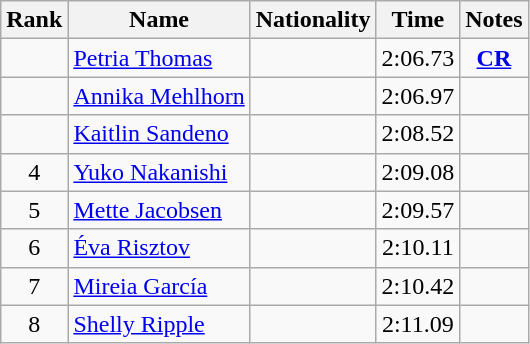<table class="wikitable sortable" style="text-align:center">
<tr>
<th>Rank</th>
<th>Name</th>
<th>Nationality</th>
<th>Time</th>
<th>Notes</th>
</tr>
<tr>
<td></td>
<td align=left><a href='#'>Petria Thomas</a></td>
<td align=left></td>
<td>2:06.73</td>
<td><strong><a href='#'>CR</a></strong></td>
</tr>
<tr>
<td></td>
<td align=left><a href='#'>Annika Mehlhorn</a></td>
<td align=left></td>
<td>2:06.97</td>
<td></td>
</tr>
<tr>
<td></td>
<td align=left><a href='#'>Kaitlin Sandeno</a></td>
<td align=left></td>
<td>2:08.52</td>
<td></td>
</tr>
<tr>
<td>4</td>
<td align=left><a href='#'>Yuko Nakanishi</a></td>
<td align=left></td>
<td>2:09.08</td>
<td></td>
</tr>
<tr>
<td>5</td>
<td align=left><a href='#'>Mette Jacobsen</a></td>
<td align=left></td>
<td>2:09.57</td>
<td></td>
</tr>
<tr>
<td>6</td>
<td align=left><a href='#'>Éva Risztov</a></td>
<td align=left></td>
<td>2:10.11</td>
<td></td>
</tr>
<tr>
<td>7</td>
<td align=left><a href='#'>Mireia García</a></td>
<td align=left></td>
<td>2:10.42</td>
<td></td>
</tr>
<tr>
<td>8</td>
<td align=left><a href='#'>Shelly Ripple</a></td>
<td align=left></td>
<td>2:11.09</td>
<td></td>
</tr>
</table>
